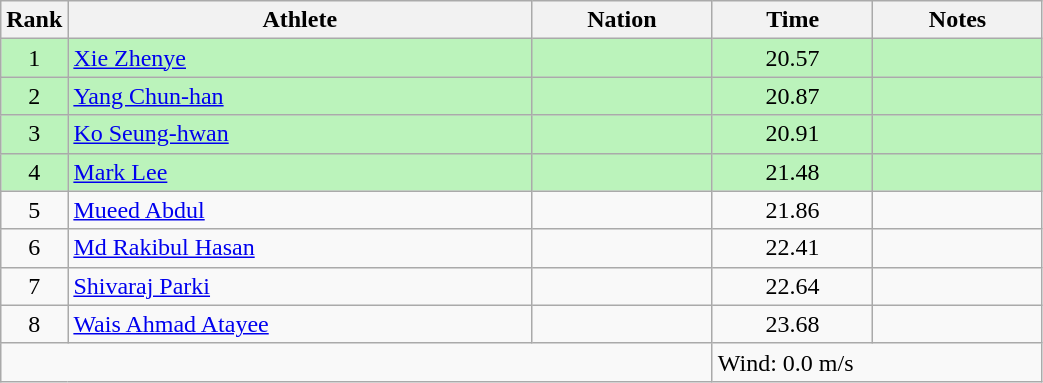<table class="wikitable sortable" style="text-align:center;width: 55%;">
<tr>
<th scope="col" style="width: 10px;">Rank</th>
<th scope="col">Athlete</th>
<th scope="col">Nation</th>
<th scope="col">Time</th>
<th scope="col">Notes</th>
</tr>
<tr bgcolor=bbf3bb>
<td>1</td>
<td align=left><a href='#'>Xie Zhenye</a></td>
<td align=left></td>
<td>20.57</td>
<td></td>
</tr>
<tr bgcolor=bbf3bb>
<td>2</td>
<td align=left><a href='#'>Yang Chun-han</a></td>
<td align=left></td>
<td>20.87</td>
<td></td>
</tr>
<tr bgcolor=bbf3bb>
<td>3</td>
<td align=left><a href='#'>Ko Seung-hwan</a></td>
<td align=left></td>
<td>20.91</td>
<td></td>
</tr>
<tr bgcolor=bbf3bb>
<td>4</td>
<td align=left><a href='#'>Mark Lee</a></td>
<td align=left></td>
<td>21.48</td>
<td></td>
</tr>
<tr>
<td>5</td>
<td align=left><a href='#'>Mueed Abdul</a></td>
<td align=left></td>
<td>21.86</td>
<td></td>
</tr>
<tr>
<td>6</td>
<td align=left><a href='#'>Md Rakibul Hasan</a></td>
<td align=left></td>
<td>22.41</td>
<td></td>
</tr>
<tr>
<td>7</td>
<td align=left><a href='#'>Shivaraj Parki</a></td>
<td align=left></td>
<td>22.64</td>
<td></td>
</tr>
<tr>
<td>8</td>
<td align=left><a href='#'>Wais Ahmad Atayee</a></td>
<td align=left></td>
<td>23.68</td>
<td></td>
</tr>
<tr class="sortbottom">
<td colspan="3"></td>
<td colspan="2" style="text-align:left;">Wind: 0.0 m/s</td>
</tr>
</table>
